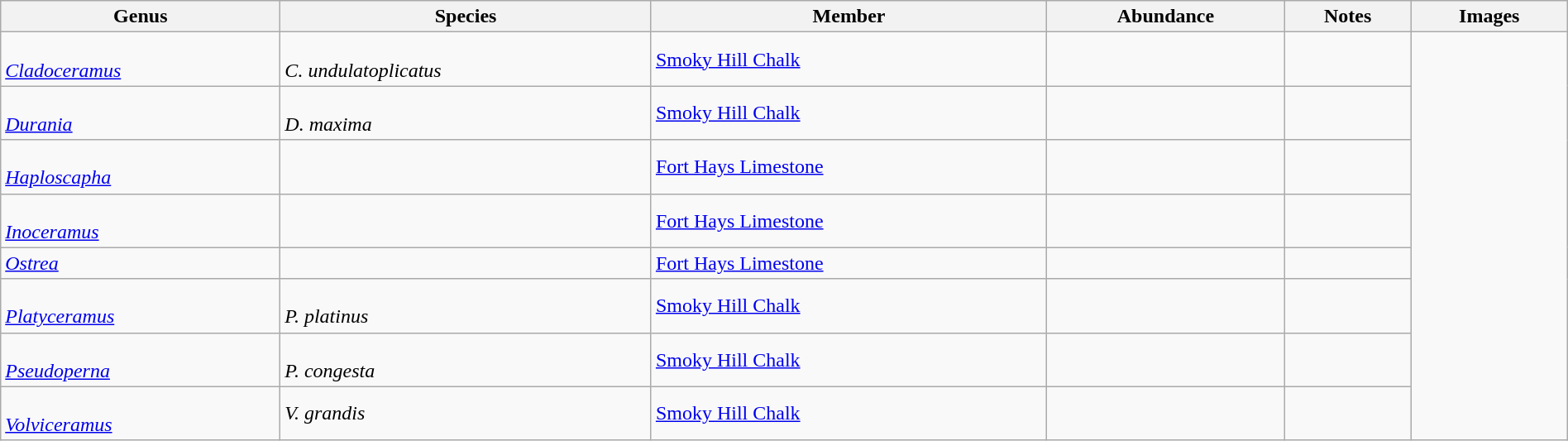<table class="wikitable" style="margin:auto; width:100%;">
<tr>
<th>Genus</th>
<th>Species</th>
<th>Member</th>
<th>Abundance</th>
<th>Notes</th>
<th>Images</th>
</tr>
<tr>
<td><br><em><a href='#'>Cladoceramus</a></em></td>
<td><br><em>C. undulatoplicatus</em></td>
<td><a href='#'>Smoky Hill Chalk</a></td>
<td></td>
<td></td>
<td rowspan="34"><br></td>
</tr>
<tr>
<td><br><em><a href='#'>Durania</a></em></td>
<td><br><em>D. maxima</em></td>
<td><a href='#'>Smoky Hill Chalk</a></td>
<td></td>
<td></td>
</tr>
<tr>
<td><br><em><a href='#'>Haploscapha</a></em></td>
<td></td>
<td><a href='#'>Fort Hays Limestone</a></td>
<td></td>
<td></td>
</tr>
<tr>
<td><br><em><a href='#'>Inoceramus</a></em></td>
<td></td>
<td><a href='#'>Fort Hays Limestone</a></td>
<td></td>
<td></td>
</tr>
<tr>
<td><em><a href='#'>Ostrea</a></em></td>
<td></td>
<td><a href='#'>Fort Hays Limestone</a></td>
<td></td>
<td></td>
</tr>
<tr>
<td><br><em><a href='#'>Platyceramus</a></em></td>
<td><br><em>P. platinus</em></td>
<td><a href='#'>Smoky Hill Chalk</a></td>
<td></td>
<td></td>
</tr>
<tr>
<td><br><em><a href='#'>Pseudoperna</a></em></td>
<td><br><em>P. congesta</em></td>
<td><a href='#'>Smoky Hill Chalk</a></td>
<td></td>
<td></td>
</tr>
<tr>
<td><br><em><a href='#'>Volviceramus</a></em></td>
<td><em>V. grandis</em></td>
<td><a href='#'>Smoky Hill Chalk</a></td>
<td></td>
<td></td>
</tr>
</table>
